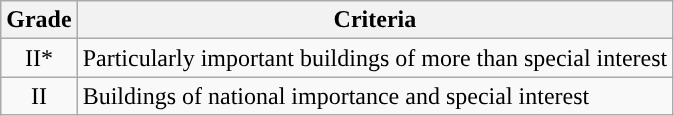<table class="wikitable">
<tr>
<th>Grade</th>
<th>Criteria</th>
</tr>
<tr>
<td align="center" >II*</td>
<td>Particularly important buildings of more than special interest</td>
</tr>
<tr>
<td align="center" >II</td>
<td>Buildings of national importance and special interest</td>
</tr>
</table>
